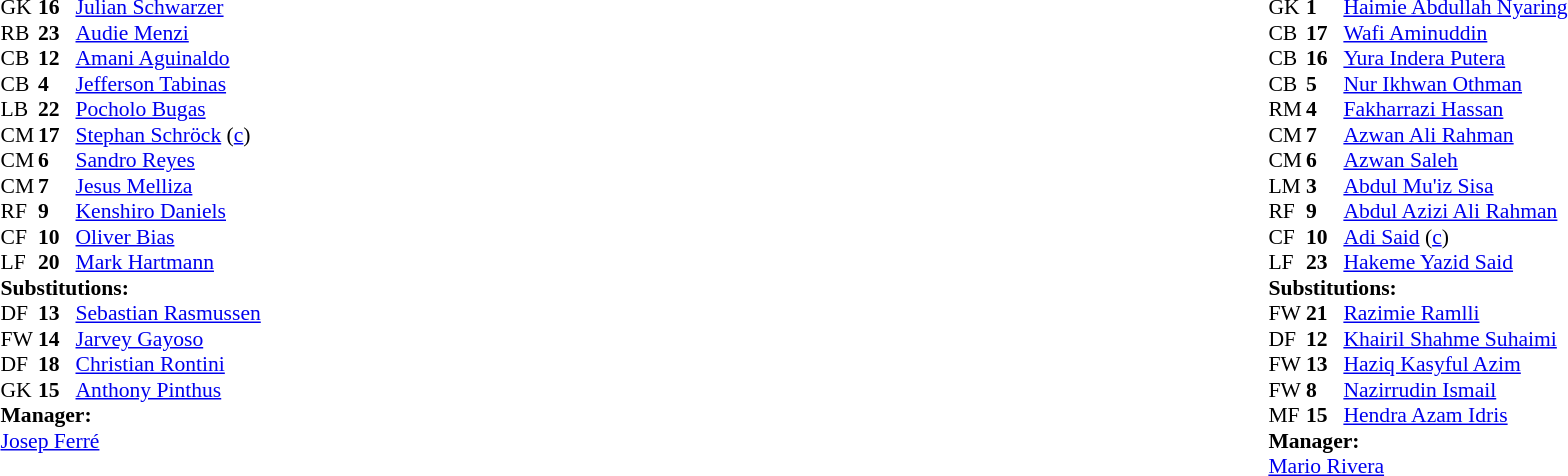<table width="100%">
<tr>
<td valign="top" width="40%"><br><table style="font-size:90%" cellspacing="0" cellpadding="0">
<tr>
<th width=25></th>
<th width=25></th>
</tr>
<tr>
<td>GK</td>
<td><strong>16</strong></td>
<td><a href='#'>Julian Schwarzer</a></td>
<td></td>
<td></td>
</tr>
<tr>
<td>RB</td>
<td><strong>23</strong></td>
<td><a href='#'>Audie Menzi</a></td>
</tr>
<tr>
<td>CB</td>
<td><strong>12</strong></td>
<td><a href='#'>Amani Aguinaldo</a></td>
<td></td>
<td></td>
</tr>
<tr>
<td>CB</td>
<td><strong>4</strong></td>
<td><a href='#'>Jefferson Tabinas</a></td>
</tr>
<tr>
<td>LB</td>
<td><strong>22</strong></td>
<td><a href='#'>Pocholo Bugas</a></td>
</tr>
<tr>
<td>CM</td>
<td><strong>17</strong></td>
<td><a href='#'>Stephan Schröck</a> (<a href='#'>c</a>)</td>
</tr>
<tr>
<td>CM</td>
<td><strong>6</strong></td>
<td><a href='#'>Sandro Reyes</a></td>
</tr>
<tr>
<td>CM</td>
<td><strong>7</strong></td>
<td><a href='#'>Jesus Melliza</a></td>
</tr>
<tr>
<td>RF</td>
<td><strong>9</strong></td>
<td><a href='#'>Kenshiro Daniels</a></td>
<td></td>
<td></td>
</tr>
<tr>
<td>CF</td>
<td><strong>10</strong></td>
<td><a href='#'>Oliver Bias</a></td>
</tr>
<tr>
<td>LF</td>
<td><strong>20</strong></td>
<td><a href='#'>Mark Hartmann</a></td>
<td></td>
<td></td>
</tr>
<tr>
<td colspan=3><strong>Substitutions:</strong></td>
</tr>
<tr>
<td>DF</td>
<td><strong>13</strong></td>
<td><a href='#'>Sebastian Rasmussen</a></td>
<td></td>
<td></td>
</tr>
<tr>
<td>FW</td>
<td><strong>14</strong></td>
<td><a href='#'>Jarvey Gayoso</a></td>
<td></td>
<td></td>
</tr>
<tr>
<td>DF</td>
<td><strong>18</strong></td>
<td><a href='#'>Christian Rontini</a></td>
<td></td>
<td></td>
</tr>
<tr>
<td>GK</td>
<td><strong>15</strong></td>
<td><a href='#'>Anthony Pinthus</a></td>
<td></td>
<td></td>
</tr>
<tr>
<td colspan=3><strong>Manager:</strong></td>
</tr>
<tr>
<td colspan=3> <a href='#'>Josep Ferré</a></td>
</tr>
</table>
</td>
<td valign="top"></td>
<td valign="top" width="50%"><br><table style="font-size:90%; margin:auto" cellspacing="0" cellpadding="0">
<tr>
<th width=25></th>
<th width=25></th>
</tr>
<tr>
<td>GK</td>
<td><strong>1</strong></td>
<td><a href='#'>Haimie Abdullah Nyaring</a></td>
</tr>
<tr>
<td>CB</td>
<td><strong>17</strong></td>
<td><a href='#'>Wafi Aminuddin</a></td>
<td></td>
<td></td>
</tr>
<tr>
<td>CB</td>
<td><strong>16</strong></td>
<td><a href='#'>Yura Indera Putera</a></td>
</tr>
<tr>
<td>CB</td>
<td><strong>5</strong></td>
<td><a href='#'>Nur Ikhwan Othman</a></td>
</tr>
<tr>
<td>RM</td>
<td><strong>4</strong></td>
<td><a href='#'>Fakharrazi Hassan</a></td>
</tr>
<tr>
<td>CM</td>
<td><strong>7</strong></td>
<td><a href='#'>Azwan Ali Rahman</a></td>
<td></td>
<td></td>
</tr>
<tr>
<td>CM</td>
<td><strong>6</strong></td>
<td><a href='#'>Azwan Saleh</a></td>
<td></td>
<td></td>
</tr>
<tr>
<td>LM</td>
<td><strong>3</strong></td>
<td><a href='#'>Abdul Mu'iz Sisa</a></td>
</tr>
<tr>
<td>RF</td>
<td><strong>9</strong></td>
<td><a href='#'>Abdul Azizi Ali Rahman</a></td>
<td></td>
<td></td>
</tr>
<tr>
<td>CF</td>
<td><strong>10</strong></td>
<td><a href='#'>Adi Said</a> (<a href='#'>c</a>)</td>
<td></td>
<td></td>
</tr>
<tr>
<td>LF</td>
<td><strong>23</strong></td>
<td><a href='#'>Hakeme Yazid Said</a></td>
</tr>
<tr>
<td colspan=3><strong>Substitutions:</strong></td>
</tr>
<tr>
<td>FW</td>
<td><strong>21</strong></td>
<td><a href='#'>Razimie Ramlli</a></td>
<td></td>
<td></td>
</tr>
<tr>
<td>DF</td>
<td><strong>12</strong></td>
<td><a href='#'>Khairil Shahme Suhaimi</a></td>
<td></td>
<td></td>
</tr>
<tr>
<td>FW</td>
<td><strong>13</strong></td>
<td><a href='#'>Haziq Kasyful Azim</a></td>
<td></td>
<td></td>
</tr>
<tr>
<td>FW</td>
<td><strong>8</strong></td>
<td><a href='#'>Nazirrudin Ismail</a></td>
<td></td>
<td></td>
</tr>
<tr>
<td>MF</td>
<td><strong>15</strong></td>
<td><a href='#'>Hendra Azam Idris</a></td>
<td></td>
<td></td>
</tr>
<tr>
<td colspan=3><strong>Manager:</strong></td>
</tr>
<tr>
<td colspan=3> <a href='#'>Mario Rivera</a></td>
</tr>
</table>
</td>
</tr>
</table>
